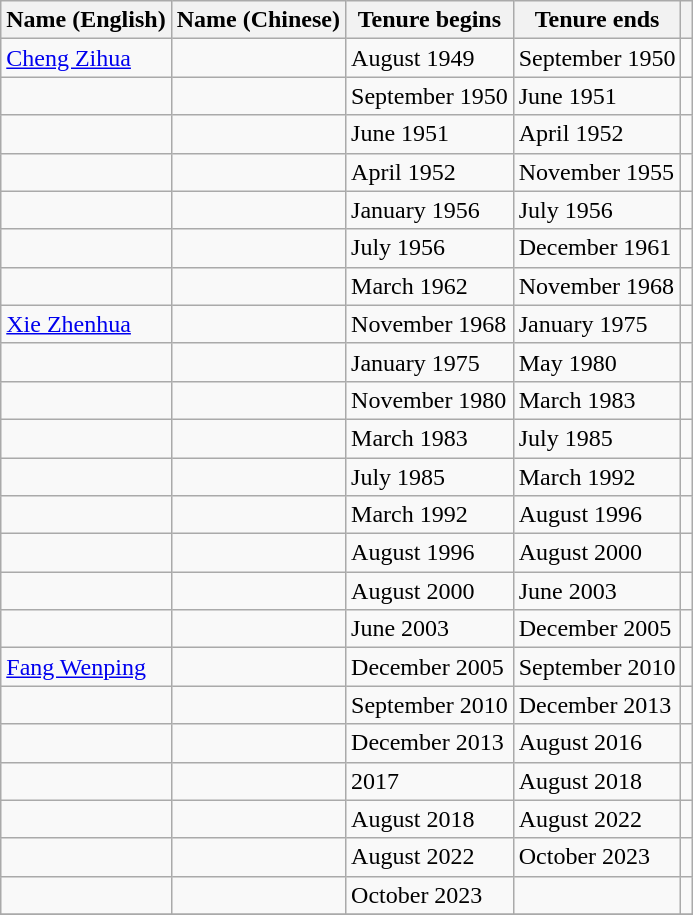<table class="wikitable">
<tr>
<th>Name (English)</th>
<th>Name (Chinese)</th>
<th>Tenure begins</th>
<th>Tenure ends</th>
<th></th>
</tr>
<tr>
<td><a href='#'>Cheng Zihua</a></td>
<td></td>
<td>August 1949</td>
<td>September 1950</td>
<td></td>
</tr>
<tr>
<td></td>
<td></td>
<td>September 1950</td>
<td>June 1951</td>
<td></td>
</tr>
<tr>
<td></td>
<td></td>
<td>June 1951</td>
<td>April 1952</td>
<td></td>
</tr>
<tr>
<td></td>
<td></td>
<td>April 1952</td>
<td>November 1955</td>
<td></td>
</tr>
<tr>
<td></td>
<td></td>
<td>January 1956</td>
<td>July 1956</td>
<td></td>
</tr>
<tr>
<td></td>
<td></td>
<td>July 1956</td>
<td>December 1961</td>
<td></td>
</tr>
<tr>
<td></td>
<td></td>
<td>March 1962</td>
<td>November 1968</td>
<td></td>
</tr>
<tr>
<td><a href='#'>Xie Zhenhua</a></td>
<td></td>
<td>November 1968</td>
<td>January 1975</td>
<td></td>
</tr>
<tr>
<td></td>
<td></td>
<td>January 1975</td>
<td>May 1980</td>
<td></td>
</tr>
<tr>
<td></td>
<td></td>
<td>November 1980</td>
<td>March 1983</td>
<td></td>
</tr>
<tr>
<td></td>
<td></td>
<td>March 1983</td>
<td>July 1985</td>
<td></td>
</tr>
<tr>
<td></td>
<td></td>
<td>July 1985</td>
<td>March 1992</td>
<td></td>
</tr>
<tr>
<td></td>
<td></td>
<td>March 1992</td>
<td>August 1996</td>
<td></td>
</tr>
<tr>
<td></td>
<td></td>
<td>August 1996</td>
<td>August 2000</td>
<td></td>
</tr>
<tr>
<td></td>
<td></td>
<td>August 2000</td>
<td>June 2003</td>
<td></td>
</tr>
<tr>
<td></td>
<td></td>
<td>June 2003</td>
<td>December 2005</td>
<td></td>
</tr>
<tr>
<td><a href='#'>Fang Wenping</a></td>
<td></td>
<td>December 2005</td>
<td>September 2010</td>
<td></td>
</tr>
<tr>
<td></td>
<td></td>
<td>September 2010</td>
<td>December 2013</td>
<td></td>
</tr>
<tr>
<td></td>
<td></td>
<td>December 2013</td>
<td>August 2016</td>
<td></td>
</tr>
<tr>
<td></td>
<td></td>
<td>2017</td>
<td>August 2018</td>
<td></td>
</tr>
<tr>
<td></td>
<td></td>
<td>August 2018</td>
<td>August 2022</td>
<td></td>
</tr>
<tr>
<td></td>
<td></td>
<td>August 2022</td>
<td>October 2023</td>
<td></td>
</tr>
<tr>
<td></td>
<td></td>
<td>October 2023</td>
<td></td>
<td></td>
</tr>
<tr>
</tr>
</table>
